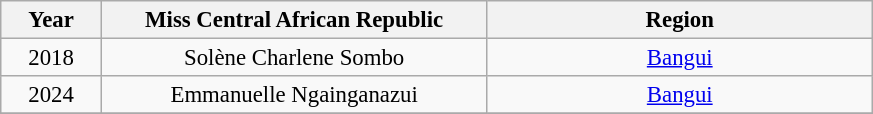<table class="wikitable sortable" style="font-size: 95%; text-align:center">
<tr>
<th width="60">Year</th>
<th width="250">Miss Central African Republic</th>
<th width="250">Region</th>
</tr>
<tr>
<td>2018</td>
<td>Solène Charlene Sombo</td>
<td><a href='#'>Bangui</a></td>
</tr>
<tr>
<td>2024</td>
<td>Emmanuelle Ngainganazui</td>
<td><a href='#'>Bangui</a></td>
</tr>
<tr>
</tr>
</table>
